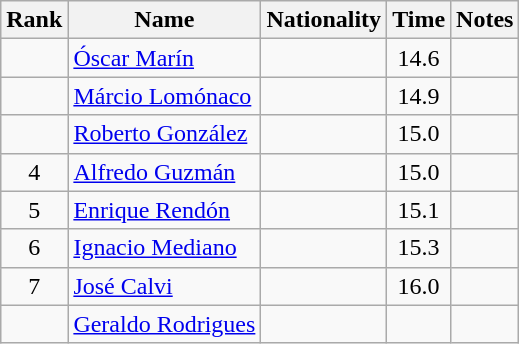<table class="wikitable sortable" style="text-align:center">
<tr>
<th>Rank</th>
<th>Name</th>
<th>Nationality</th>
<th>Time</th>
<th>Notes</th>
</tr>
<tr>
<td></td>
<td align=left><a href='#'>Óscar Marín</a></td>
<td align=left></td>
<td>14.6</td>
<td></td>
</tr>
<tr>
<td></td>
<td align=left><a href='#'>Márcio Lomónaco</a></td>
<td align=left></td>
<td>14.9</td>
<td></td>
</tr>
<tr>
<td></td>
<td align=left><a href='#'>Roberto González</a></td>
<td align=left></td>
<td>15.0</td>
<td></td>
</tr>
<tr>
<td>4</td>
<td align=left><a href='#'>Alfredo Guzmán</a></td>
<td align=left></td>
<td>15.0</td>
<td></td>
</tr>
<tr>
<td>5</td>
<td align=left><a href='#'>Enrique Rendón</a></td>
<td align=left></td>
<td>15.1</td>
<td></td>
</tr>
<tr>
<td>6</td>
<td align=left><a href='#'>Ignacio Mediano</a></td>
<td align=left></td>
<td>15.3</td>
<td></td>
</tr>
<tr>
<td>7</td>
<td align=left><a href='#'>José Calvi</a></td>
<td align=left></td>
<td>16.0</td>
<td></td>
</tr>
<tr>
<td></td>
<td align=left><a href='#'>Geraldo Rodrigues</a></td>
<td align=left></td>
<td></td>
<td></td>
</tr>
</table>
